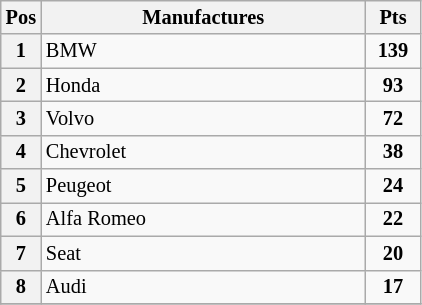<table class="wikitable" style="font-size: 85%">
<tr valign="top">
<th valign="middle">Pos</th>
<th valign="middle" width="210">Manufactures</th>
<th valign="middle" width="30" align=center>Pts</th>
</tr>
<tr>
<th>1</th>
<td>BMW</td>
<td align="center"><strong>139</strong></td>
</tr>
<tr>
<th>2</th>
<td>Honda</td>
<td align="center"><strong>93</strong></td>
</tr>
<tr>
<th>3</th>
<td>Volvo</td>
<td align="center"><strong>72</strong></td>
</tr>
<tr>
<th>4</th>
<td>Chevrolet</td>
<td align="center"><strong>38</strong></td>
</tr>
<tr>
<th>5</th>
<td>Peugeot</td>
<td align="center"><strong>24</strong></td>
</tr>
<tr>
<th>6</th>
<td>Alfa Romeo</td>
<td align="center"><strong>22</strong></td>
</tr>
<tr>
<th>7</th>
<td>Seat</td>
<td align="center"><strong>20</strong></td>
</tr>
<tr>
<th>8</th>
<td>Audi</td>
<td align="center"><strong>17</strong></td>
</tr>
<tr>
</tr>
</table>
